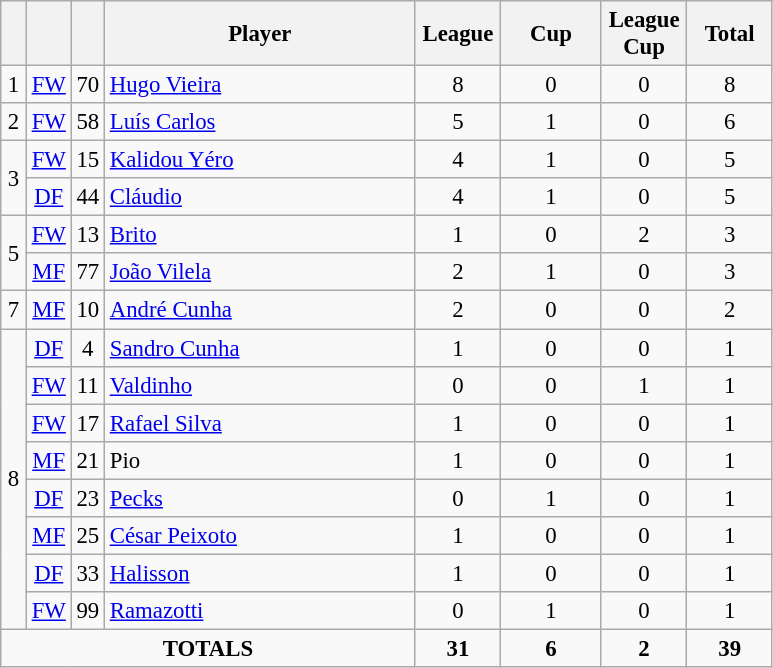<table class="wikitable sortable" style="font-size: 95%; text-align: center;">
<tr>
<th width=10></th>
<th width=10></th>
<th width=10></th>
<th width=200>Player</th>
<th width=50>League</th>
<th width=60>Cup</th>
<th width=50>League Cup</th>
<th width=50>Total</th>
</tr>
<tr>
<td>1</td>
<td><a href='#'>FW</a></td>
<td>70</td>
<td align=left> <a href='#'>Hugo Vieira</a></td>
<td>8</td>
<td>0</td>
<td>0</td>
<td>8</td>
</tr>
<tr>
<td>2</td>
<td><a href='#'>FW</a></td>
<td>58</td>
<td align=left> <a href='#'>Luís Carlos</a></td>
<td>5</td>
<td>1</td>
<td>0</td>
<td>6</td>
</tr>
<tr>
<td rowspan=2>3</td>
<td><a href='#'>FW</a></td>
<td>15</td>
<td align=left> <a href='#'>Kalidou Yéro</a></td>
<td>4</td>
<td>1</td>
<td>0</td>
<td>5</td>
</tr>
<tr>
<td><a href='#'>DF</a></td>
<td>44</td>
<td align=left> <a href='#'>Cláudio</a></td>
<td>4</td>
<td>1</td>
<td>0</td>
<td>5</td>
</tr>
<tr>
<td rowspan=2>5</td>
<td><a href='#'>FW</a></td>
<td>13</td>
<td align=left> <a href='#'>Brito</a></td>
<td>1</td>
<td>0</td>
<td>2</td>
<td>3</td>
</tr>
<tr>
<td><a href='#'>MF</a></td>
<td>77</td>
<td align=left> <a href='#'>João Vilela</a></td>
<td>2</td>
<td>1</td>
<td>0</td>
<td>3</td>
</tr>
<tr>
<td>7</td>
<td><a href='#'>MF</a></td>
<td>10</td>
<td align=left> <a href='#'>André Cunha</a></td>
<td>2</td>
<td>0</td>
<td>0</td>
<td>2</td>
</tr>
<tr>
<td rowspan=8>8</td>
<td><a href='#'>DF</a></td>
<td>4</td>
<td align=left> <a href='#'>Sandro Cunha</a></td>
<td>1</td>
<td>0</td>
<td>0</td>
<td>1</td>
</tr>
<tr>
<td><a href='#'>FW</a></td>
<td>11</td>
<td align=left> <a href='#'>Valdinho</a></td>
<td>0</td>
<td>0</td>
<td>1</td>
<td>1</td>
</tr>
<tr>
<td><a href='#'>FW</a></td>
<td>17</td>
<td align=left> <a href='#'>Rafael Silva</a></td>
<td>1</td>
<td>0</td>
<td>0</td>
<td>1</td>
</tr>
<tr>
<td><a href='#'>MF</a></td>
<td>21</td>
<td align=left> Pio</td>
<td>1</td>
<td>0</td>
<td>0</td>
<td>1</td>
</tr>
<tr>
<td><a href='#'>DF</a></td>
<td>23</td>
<td align=left> <a href='#'>Pecks</a></td>
<td>0</td>
<td>1</td>
<td>0</td>
<td>1</td>
</tr>
<tr>
<td><a href='#'>MF</a></td>
<td>25</td>
<td align=left> <a href='#'>César Peixoto</a></td>
<td>1</td>
<td>0</td>
<td>0</td>
<td>1</td>
</tr>
<tr>
<td><a href='#'>DF</a></td>
<td>33</td>
<td align=left> <a href='#'>Halisson</a></td>
<td>1</td>
<td>0</td>
<td>0</td>
<td>1</td>
</tr>
<tr>
<td><a href='#'>FW</a></td>
<td>99</td>
<td align=left> <a href='#'>Ramazotti</a></td>
<td>0</td>
<td>1</td>
<td>0</td>
<td>1</td>
</tr>
<tr>
<td colspan=4><strong>TOTALS</strong></td>
<td><strong>31</strong></td>
<td><strong>6</strong></td>
<td><strong>2</strong></td>
<td><strong>39</strong></td>
</tr>
</table>
